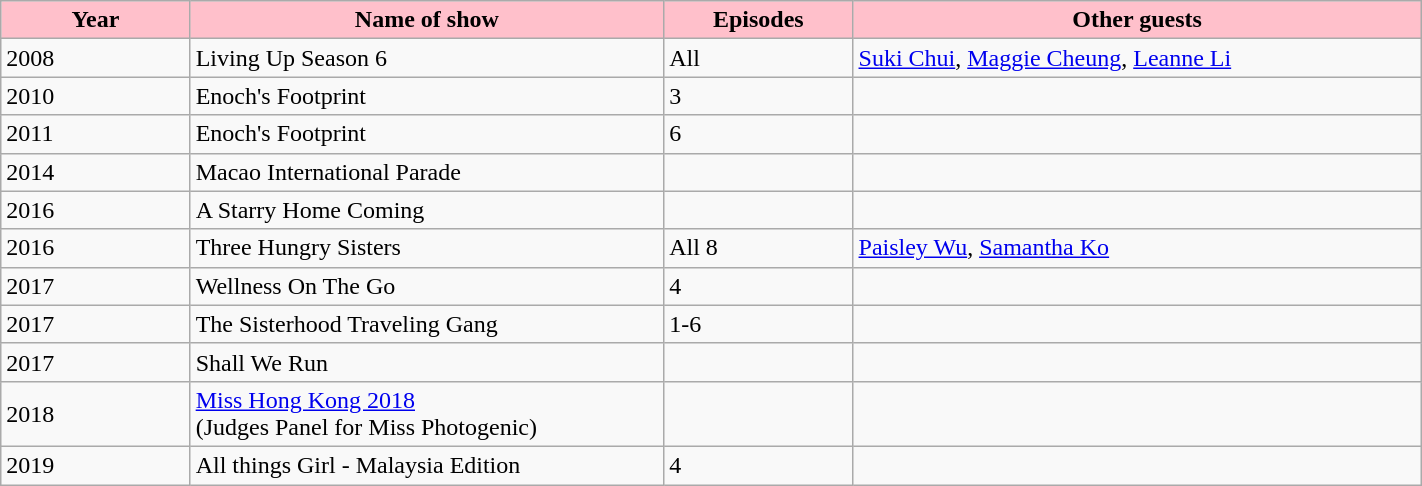<table class="wikitable" width="75%">
<tr style="background:pink; color:black" align=center>
<td style="width:10%"><strong>Year</strong></td>
<td style="width:25%"><strong>Name of show</strong></td>
<td style="width:10%"><strong>Episodes</strong></td>
<td style="width:30%"><strong>Other guests</strong></td>
</tr>
<tr>
<td>2008</td>
<td>Living Up Season 6</td>
<td>All</td>
<td><a href='#'>Suki Chui</a>, <a href='#'>Maggie Cheung</a>, <a href='#'>Leanne Li</a></td>
</tr>
<tr>
<td>2010</td>
<td>Enoch's Footprint</td>
<td>3</td>
<td></td>
</tr>
<tr>
<td>2011</td>
<td>Enoch's Footprint</td>
<td>6</td>
<td></td>
</tr>
<tr>
<td>2014</td>
<td>Macao International Parade</td>
<td></td>
<td></td>
</tr>
<tr>
<td>2016</td>
<td>A Starry Home Coming</td>
<td></td>
<td></td>
</tr>
<tr>
<td>2016</td>
<td>Three Hungry Sisters</td>
<td>All 8</td>
<td><a href='#'>Paisley Wu</a>, <a href='#'>Samantha Ko</a></td>
</tr>
<tr>
<td>2017</td>
<td>Wellness On The Go</td>
<td>4</td>
<td></td>
</tr>
<tr>
<td>2017</td>
<td>The Sisterhood Traveling Gang</td>
<td>1-6</td>
<td></td>
</tr>
<tr>
<td>2017</td>
<td>Shall We Run</td>
<td></td>
<td></td>
</tr>
<tr>
<td>2018</td>
<td><a href='#'>Miss Hong Kong 2018</a> <br> (Judges Panel for Miss Photogenic)</td>
<td></td>
<td></td>
</tr>
<tr>
<td>2019</td>
<td>All things Girl - Malaysia Edition</td>
<td>4</td>
<td></td>
</tr>
</table>
